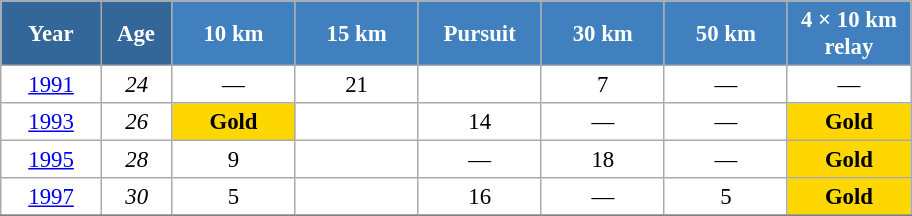<table class="wikitable" style="font-size:95%; text-align:center; border:grey solid 1px; border-collapse:collapse; background:#ffffff;">
<tr>
<th style="background-color:#369; color:white; width:60px;"> Year </th>
<th style="background-color:#369; color:white; width:40px;"> Age </th>
<th style="background-color:#4180be; color:white; width:75px;"> 10 km </th>
<th style="background-color:#4180be; color:white; width:75px;"> 15 km </th>
<th style="background-color:#4180be; color:white; width:75px;"> Pursuit </th>
<th style="background-color:#4180be; color:white; width:75px;"> 30 km </th>
<th style="background-color:#4180be; color:white; width:75px;"> 50 km </th>
<th style="background-color:#4180be; color:white; width:75px;"> 4 × 10 km <br> relay </th>
</tr>
<tr>
<td><a href='#'>1991</a></td>
<td><em>24</em></td>
<td>—</td>
<td>21</td>
<td></td>
<td>7</td>
<td>—</td>
<td>—</td>
</tr>
<tr>
<td><a href='#'>1993</a></td>
<td><em>26</em></td>
<td style="background:gold;"><strong>Gold</strong></td>
<td></td>
<td>14</td>
<td>—</td>
<td>—</td>
<td style="background:gold;"><strong>Gold</strong></td>
</tr>
<tr>
<td><a href='#'>1995</a></td>
<td><em>28</em></td>
<td>9</td>
<td></td>
<td>—</td>
<td>18</td>
<td>—</td>
<td style="background:gold;"><strong>Gold</strong></td>
</tr>
<tr>
<td><a href='#'>1997</a></td>
<td><em>30</em></td>
<td>5</td>
<td></td>
<td>16</td>
<td>—</td>
<td>5</td>
<td style="background:gold;"><strong>Gold</strong></td>
</tr>
<tr>
</tr>
</table>
